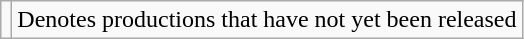<table class="wikitable">
<tr>
<td></td>
<td>Denotes productions that have not yet been released</td>
</tr>
</table>
